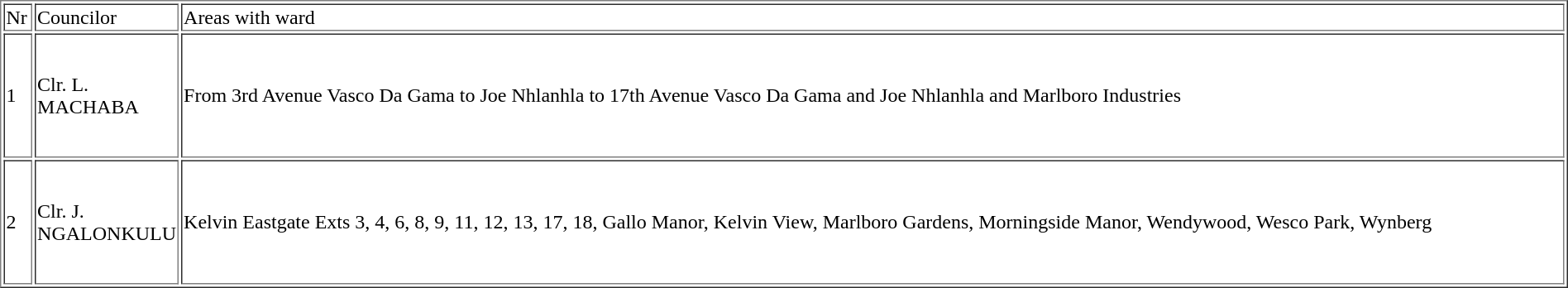<table style="width:100%" border="1">
<tr>
<td>Nr</td>
<td>Councilor</td>
<td>Areas with ward</td>
</tr>
<tr style="height:100px">
<td>1</td>
<td style="width:100px">Clr. L. MACHABA</td>
<td>From 3rd Avenue Vasco Da Gama to Joe Nhlanhla to 17th Avenue Vasco Da Gama and Joe Nhlanhla and Marlboro Industries</td>
</tr>
<tr style="height:100px">
<td>2</td>
<td>Clr. J. NGALONKULU</td>
<td>Kelvin Eastgate Exts 3, 4, 6, 8, 9, 11, 12, 13, 17, 18, Gallo Manor, Kelvin View, Marlboro Gardens, Morningside Manor, Wendywood, Wesco Park, Wynberg</td>
</tr>
</table>
